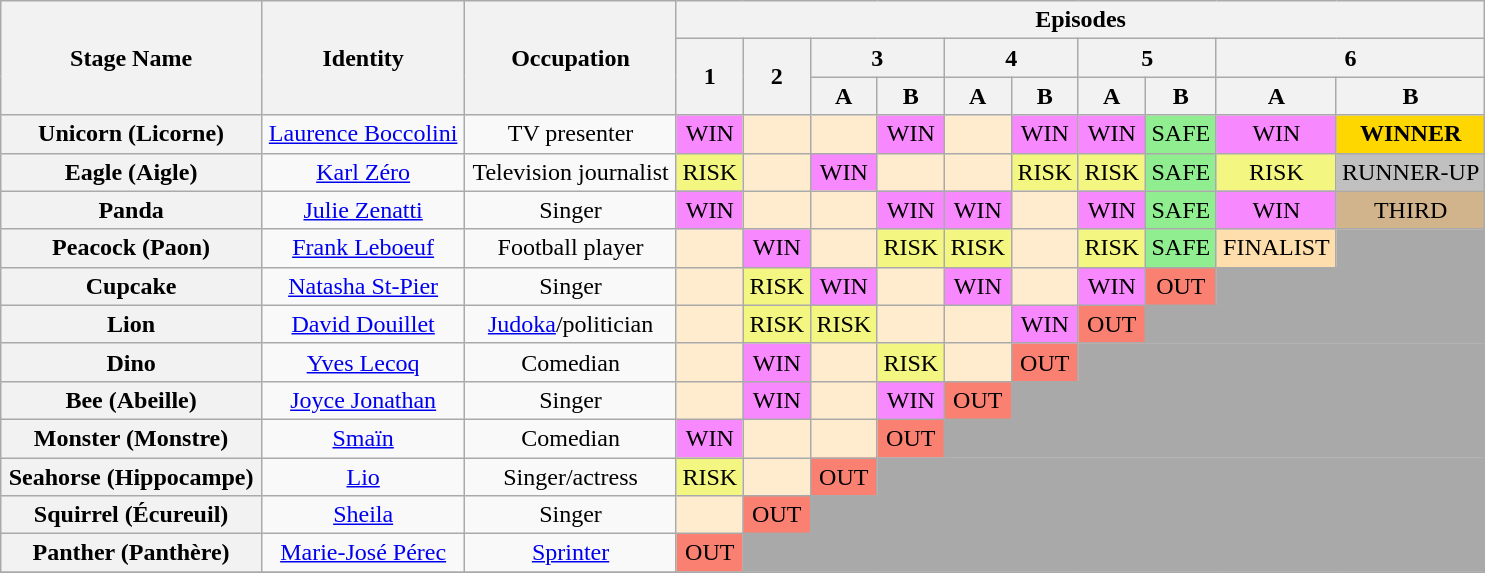<table class="wikitable" style="text-align:center; ">
<tr>
<th Rowspan=3>Stage Name</th>
<th Rowspan=3>Identity</th>
<th Rowspan=3>Occupation</th>
<th colspan="10">Episodes</th>
</tr>
<tr>
<th rowspan=2>1</th>
<th Rowspan=2>2</th>
<th colspan=2>3</th>
<th colspan=2>4</th>
<th colspan=2>5</th>
<th colspan=2>6</th>
</tr>
<tr>
<th>A</th>
<th>B</th>
<th>A</th>
<th>B</th>
<th>A</th>
<th>B</th>
<th>A</th>
<th>B</th>
</tr>
<tr>
<th>Unicorn (Licorne)</th>
<td><a href='#'>Laurence Boccolini</a></td>
<td>TV presenter</td>
<td bgcolor="#F888FD">WIN</td>
<td bgcolor="#FFEBCD"></td>
<td bgcolor="#FFEBCD"></td>
<td bgcolor="#F888FD">WIN</td>
<td bgcolor="#FFEBCD"></td>
<td bgcolor="#F888FD">WIN</td>
<td bgcolor="#F888FD">WIN</td>
<td bgcolor="lightgreen">SAFE</td>
<td bgcolor="#F888FD">WIN</td>
<td bgcolor=gold><strong>WINNER</strong></td>
</tr>
<tr>
<th>Eagle (Aigle)</th>
<td><a href='#'>Karl Zéro</a></td>
<td>Television journalist</td>
<td bgcolor="#F3F781">RISK</td>
<td bgcolor="#FFEBCD"></td>
<td bgcolor="#F888FD">WIN</td>
<td bgcolor="#FFEBCD"></td>
<td bgcolor="#FFEBCD"></td>
<td bgcolor="#F3F781">RISK</td>
<td bgcolor="#F3F781">RISK</td>
<td bgcolor="lightgreen">SAFE</td>
<td bgcolor="#F3F781">RISK</td>
<td Bgcolor=silver>RUNNER-UP</td>
</tr>
<tr>
<th>Panda</th>
<td><a href='#'>Julie Zenatti</a></td>
<td>Singer</td>
<td bgcolor="#F888FD">WIN</td>
<td bgcolor="#FFEBCD"></td>
<td bgcolor="#FFEBCD"></td>
<td bgcolor="#F888FD">WIN</td>
<td bgcolor="#F888FD">WIN</td>
<td bgcolor="#FFEBCD"></td>
<td bgcolor="#F888FD">WIN</td>
<td bgcolor="lightgreen">SAFE</td>
<td bgcolor="#F888FD">WIN</td>
<td style="width:10%; background:tan;">THIRD</td>
</tr>
<tr>
<th>Peacock (Paon)</th>
<td><a href='#'>Frank Leboeuf</a></td>
<td>Football player</td>
<td bgcolor="#FFEBCD"></td>
<td bgcolor="#F888FD">WIN</td>
<td bgcolor="#FFEBCD"></td>
<td bgcolor="#F3F781">RISK</td>
<td bgcolor="#F3F781">RISK</td>
<td bgcolor="#FFEBCD"></td>
<td bgcolor="#F3F781">RISK</td>
<td bgcolor="lightgreen">SAFE</td>
<td bgcolor="navajowhite">FINALIST</td>
<td bgcolor=darkgrey></td>
</tr>
<tr>
<th>Cupcake</th>
<td><a href='#'>Natasha St-Pier</a></td>
<td>Singer</td>
<td bgcolor=#FFEBCD></td>
<td bgcolor="#F3F781">RISK</td>
<td bgcolor=#F888FD>WIN</td>
<td bgcolor=#FFEBCD></td>
<td bgcolor=#F888FD>WIN</td>
<td bgcolor=#FFEBCD></td>
<td bgcolor=#F888FD>WIN</td>
<td bgcolor=salmon>OUT</td>
<td colspan="2" bgcolor="darkgrey"></td>
</tr>
<tr>
<th>Lion</th>
<td><a href='#'>David Douillet</a></td>
<td><a href='#'>Judoka</a>/politician</td>
<td bgcolor=#FFEBCD></td>
<td bgcolor="#F3F781">RISK</td>
<td bgcolor="#F3F781">RISK</td>
<td bgcolor=#FFEBCD></td>
<td bgcolor=#FFEBCD></td>
<td bgcolor=#F888FD>WIN</td>
<td bgcolor="Salmon">OUT</td>
<td colspan="3" bgcolor="darkgrey"></td>
</tr>
<tr>
<th>Dino</th>
<td><a href='#'>Yves Lecoq</a></td>
<td>Comedian</td>
<td bgcolor=#FFEBCD></td>
<td bgcolor=#F888FD>WIN</td>
<td bgcolor=#FFEBCD></td>
<td bgcolor="#F3F781">RISK</td>
<td bgcolor=#FFEBCD></td>
<td bgcolor=salmon>OUT</td>
<td colspan="4" bgcolor="darkgrey"></td>
</tr>
<tr>
<th>Bee (Abeille)</th>
<td><a href='#'>Joyce Jonathan</a></td>
<td>Singer</td>
<td bgcolor=#FFEBCD></td>
<td bgcolor=#F888FD>WIN</td>
<td bgcolor=#FFEBCD></td>
<td bgcolor=#F888FD>WIN</td>
<td bgcolor=salmon>OUT</td>
<td colspan="5" bgcolor="darkgrey"></td>
</tr>
<tr>
<th>Monster (Monstre)</th>
<td><a href='#'>Smaïn</a></td>
<td>Comedian</td>
<td bgcolor="#F888FD">WIN</td>
<td bgcolor="#FFEBCD"></td>
<td bgcolor=#FFEBCD></td>
<td bgcolor=salmon>OUT</td>
<td colspan="6" style="background:darkgray;"></td>
</tr>
<tr>
<th>Seahorse (Hippocampe)</th>
<td><a href='#'>Lio</a></td>
<td>Singer/actress</td>
<td bgcolor="#F3F781">RISK</td>
<td bgcolor=#FFEBCD></td>
<td bgcolor=salmon>OUT</td>
<td colspan="7" style="background:darkgray;"></td>
</tr>
<tr>
<th>Squirrel (Écureuil)</th>
<td><a href='#'>Sheila</a></td>
<td>Singer</td>
<td bgcolor=#FFEBCD></td>
<td bgcolor=salmon>OUT</td>
<td colspan="8" style="background:darkgray;"></td>
</tr>
<tr>
<th>Panther (Panthère)</th>
<td><a href='#'>Marie-José Pérec</a></td>
<td><a href='#'>Sprinter</a></td>
<td bgcolor=salmon>OUT</td>
<td colspan="9" style="background:darkgray;"></td>
</tr>
<tr>
</tr>
</table>
